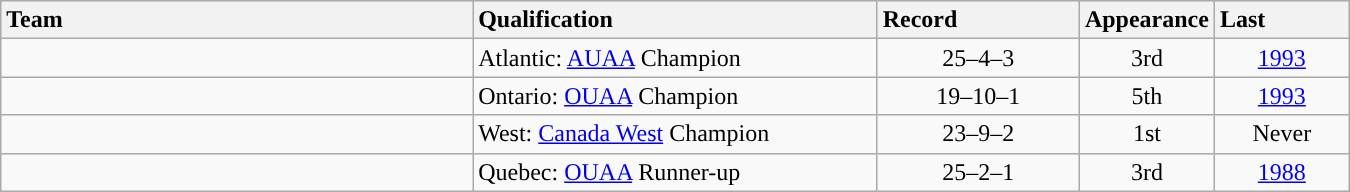<table class="wikitable sortable" style="text-align: center;" width=900>
<tr style="background:#efefef; text-align:center">
<th style="text-align:left" width=35%>Team</th>
<th style="text-align:left" width=30%>Qualification</th>
<th style="text-align:left" width=15%>Record</th>
<th style="text-align:left" width=10%>Appearance</th>
<th style="text-align:left" width=10%>Last</th>
</tr>
<tr style="text-align:center">
<td style="text-align:left; "><a href='#'></a></td>
<td style="text-align:left">Atlantic: <a href='#'>AUAA</a> Champion</td>
<td style="text-align:center">25–4–3</td>
<td style="text-align:center">3rd</td>
<td style="text-align:center"><a href='#'>1993</a></td>
</tr>
<tr style="text-align:center">
<td style="text-align:left; "><a href='#'></a></td>
<td style="text-align:left">Ontario: <a href='#'>OUAA</a> Champion</td>
<td style="text-align:center">19–10–1</td>
<td style="text-align:center">5th</td>
<td style="text-align:center"><a href='#'>1993</a></td>
</tr>
<tr style="text-align:center">
<td style="text-align:left; "><a href='#'></a></td>
<td style="text-align:left">West: <a href='#'>Canada West</a> Champion</td>
<td style="text-align:center">23–9–2</td>
<td style="text-align:center">1st</td>
<td style="text-align:center">Never</td>
</tr>
<tr style="text-align:center">
<td style="text-align:left; "><a href='#'></a></td>
<td style="text-align:left">Quebec: <a href='#'>OUAA</a> Runner-up</td>
<td style="text-align:center">25–2–1</td>
<td style="text-align:center">3rd</td>
<td style="text-align:center"><a href='#'>1988</a></td>
</tr>
</table>
